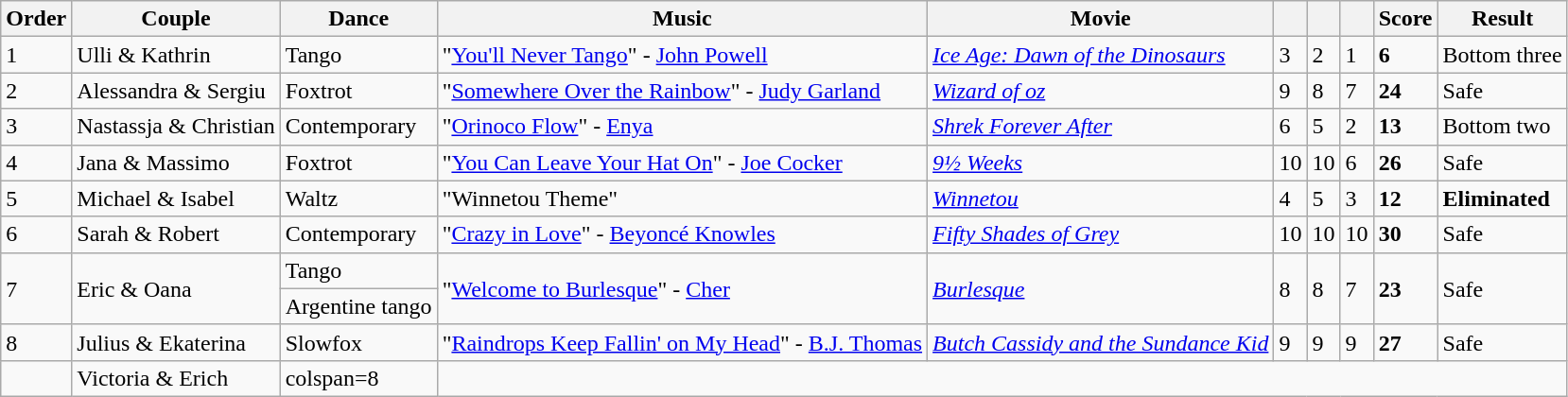<table class="wikitable unsortable center">
<tr>
<th>Order</th>
<th>Couple</th>
<th>Dance</th>
<th>Music</th>
<th>Movie</th>
<th><small></small></th>
<th><small></small></th>
<th><small></small></th>
<th>Score</th>
<th>Result</th>
</tr>
<tr>
<td>1</td>
<td>Ulli & Kathrin</td>
<td>Tango</td>
<td>"<a href='#'>You'll Never Tango</a>" - <a href='#'>John Powell</a></td>
<td><em><a href='#'>Ice Age: Dawn of the Dinosaurs</a></em></td>
<td>3</td>
<td>2</td>
<td>1</td>
<td><strong>6</strong></td>
<td>Bottom three</td>
</tr>
<tr>
<td>2</td>
<td>Alessandra & Sergiu</td>
<td>Foxtrot</td>
<td>"<a href='#'>Somewhere Over the Rainbow</a>" - <a href='#'>Judy Garland</a></td>
<td><em><a href='#'>Wizard of oz</a></em></td>
<td>9</td>
<td>8</td>
<td>7</td>
<td><strong>24</strong></td>
<td>Safe</td>
</tr>
<tr>
<td>3</td>
<td>Nastassja & Christian</td>
<td>Contemporary</td>
<td>"<a href='#'>Orinoco Flow</a>" - <a href='#'>Enya</a></td>
<td><em><a href='#'>Shrek Forever After</a></em></td>
<td>6</td>
<td>5</td>
<td>2</td>
<td><strong>13</strong></td>
<td>Bottom two</td>
</tr>
<tr>
<td>4</td>
<td>Jana & Massimo</td>
<td>Foxtrot</td>
<td>"<a href='#'>You Can Leave Your Hat On</a>" - <a href='#'>Joe Cocker</a></td>
<td><em><a href='#'>9½ Weeks</a></em></td>
<td>10</td>
<td>10</td>
<td>6</td>
<td><strong>26</strong></td>
<td>Safe</td>
</tr>
<tr>
<td>5</td>
<td>Michael & Isabel</td>
<td>Waltz</td>
<td>"Winnetou Theme"</td>
<td><em><a href='#'>Winnetou</a></em></td>
<td>4</td>
<td>5</td>
<td>3</td>
<td><strong>12</strong></td>
<td><strong>Eliminated</strong></td>
</tr>
<tr>
<td>6</td>
<td>Sarah & Robert</td>
<td>Contemporary</td>
<td>"<a href='#'>Crazy in Love</a>" - <a href='#'>Beyoncé Knowles</a></td>
<td><em><a href='#'>Fifty Shades of Grey</a></em></td>
<td>10</td>
<td>10</td>
<td>10</td>
<td><strong>30</strong></td>
<td>Safe</td>
</tr>
<tr>
<td rowspan=2>7</td>
<td rowspan=2>Eric & Oana</td>
<td>Tango</td>
<td rowspan=2>"<a href='#'>Welcome to Burlesque</a>" - <a href='#'>Cher</a></td>
<td rowspan=2><em><a href='#'>Burlesque</a></em></td>
<td rowspan=2>8</td>
<td rowspan=2>8</td>
<td rowspan=2>7</td>
<td rowspan=2><strong>23</strong></td>
<td rowspan=2>Safe</td>
</tr>
<tr>
<td>Argentine tango</td>
</tr>
<tr>
<td>8</td>
<td>Julius & Ekaterina</td>
<td>Slowfox</td>
<td>"<a href='#'>Raindrops Keep Fallin' on My Head</a>" - <a href='#'>B.J. Thomas</a></td>
<td><em><a href='#'>Butch Cassidy and the Sundance Kid</a></em></td>
<td>9</td>
<td>9</td>
<td>9</td>
<td><strong>27</strong></td>
<td>Safe</td>
</tr>
<tr>
<td></td>
<td>Victoria & Erich</td>
<td>colspan=8 </td>
</tr>
</table>
